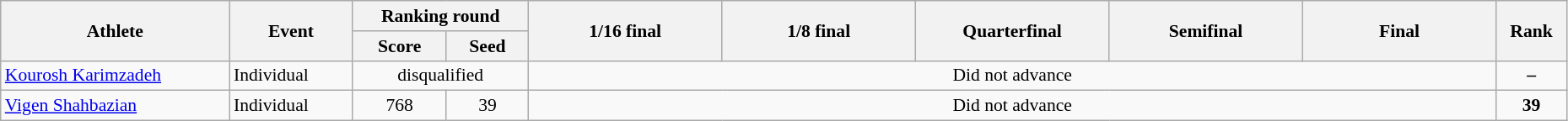<table class="wikitable" width="98%" style="text-align:left; font-size:90%">
<tr>
<th rowspan="2" width="13%">Athlete</th>
<th rowspan="2" width="7%">Event</th>
<th colspan="2" width="10%">Ranking round</th>
<th rowspan="2" width="11%">1/16 final</th>
<th rowspan="2" width="11%">1/8 final</th>
<th rowspan="2" width="11%">Quarterfinal</th>
<th rowspan="2" width="11%">Semifinal</th>
<th rowspan="2" width="11%">Final</th>
<th rowspan="2" width="4%">Rank</th>
</tr>
<tr>
<th>Score</th>
<th>Seed</th>
</tr>
<tr>
<td><a href='#'>Kourosh Karimzadeh</a></td>
<td>Individual</td>
<td colspan=2 align="center">disqualified</td>
<td colspan=5 align=center>Did not advance</td>
<td align="center"><strong>–</strong></td>
</tr>
<tr>
<td><a href='#'>Vigen Shahbazian</a></td>
<td>Individual</td>
<td align="center">768</td>
<td align="center">39</td>
<td colspan=5  align=center>Did not advance</td>
<td align="center"><strong>39</strong></td>
</tr>
</table>
